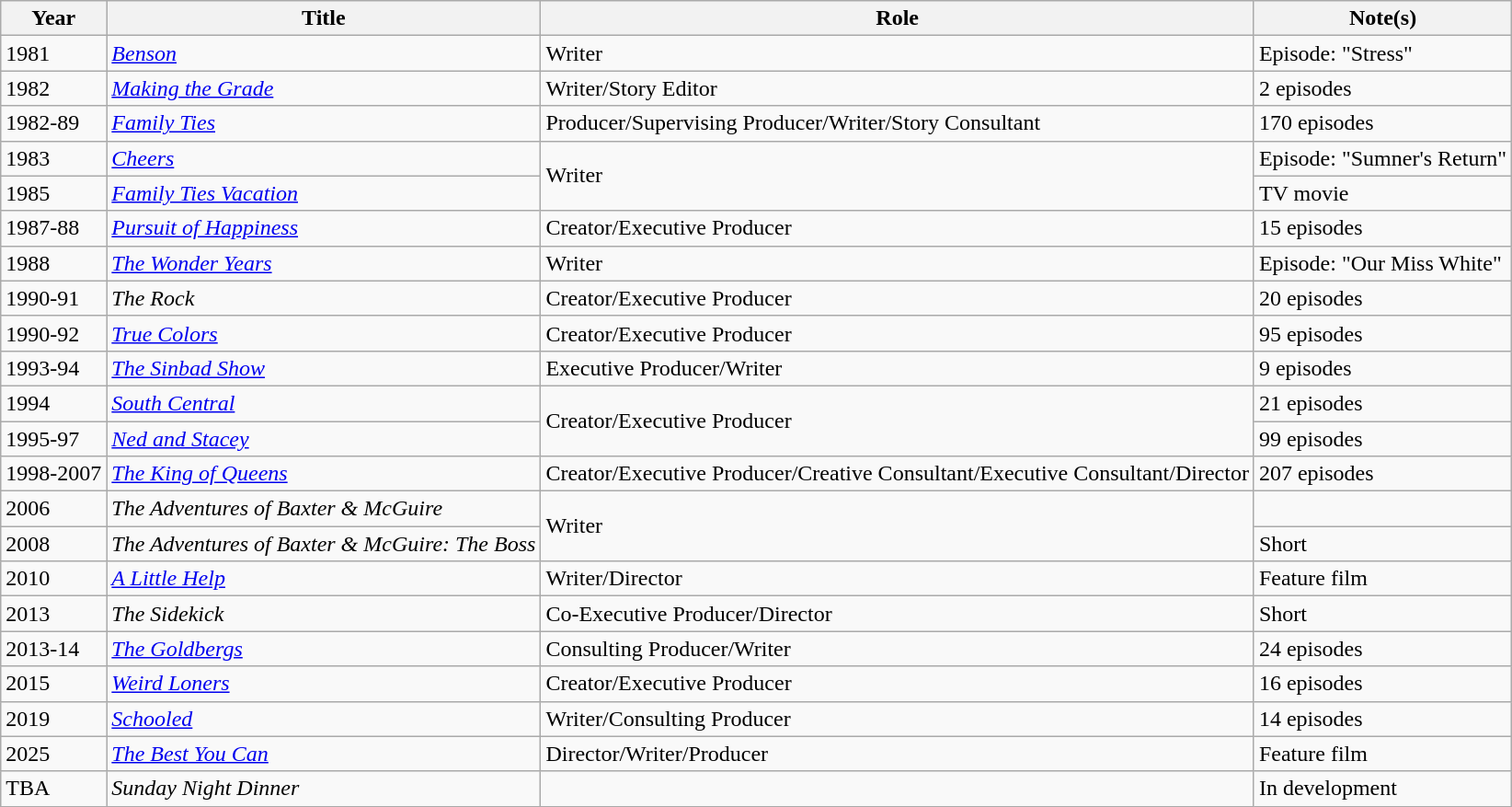<table class="wikitable sortable">
<tr>
<th>Year</th>
<th>Title</th>
<th>Role</th>
<th>Note(s)</th>
</tr>
<tr>
<td>1981</td>
<td><em><a href='#'>Benson</a></em></td>
<td>Writer</td>
<td>Episode: "Stress"</td>
</tr>
<tr>
<td>1982</td>
<td><em><a href='#'>Making the Grade</a></em></td>
<td>Writer/Story Editor</td>
<td>2 episodes</td>
</tr>
<tr>
<td>1982-89</td>
<td><em><a href='#'>Family Ties</a></em></td>
<td>Producer/Supervising Producer/Writer/Story Consultant</td>
<td>170 episodes</td>
</tr>
<tr>
<td>1983</td>
<td><em><a href='#'>Cheers</a></em></td>
<td rowspan=2>Writer</td>
<td>Episode: "Sumner's Return"</td>
</tr>
<tr>
<td>1985</td>
<td><em><a href='#'>Family Ties Vacation</a></em></td>
<td>TV movie</td>
</tr>
<tr>
<td>1987-88</td>
<td><em><a href='#'>Pursuit of Happiness</a></em></td>
<td>Creator/Executive Producer</td>
<td>15 episodes</td>
</tr>
<tr>
<td>1988</td>
<td><em><a href='#'>The Wonder Years</a></em></td>
<td>Writer</td>
<td>Episode: "Our Miss White"</td>
</tr>
<tr>
<td>1990-91</td>
<td><em>The Rock</em></td>
<td>Creator/Executive Producer</td>
<td>20 episodes</td>
</tr>
<tr>
<td>1990-92</td>
<td><em><a href='#'>True Colors</a></em></td>
<td>Creator/Executive Producer</td>
<td>95 episodes</td>
</tr>
<tr>
<td>1993-94</td>
<td><em><a href='#'>The Sinbad Show</a></em></td>
<td>Executive Producer/Writer</td>
<td>9 episodes</td>
</tr>
<tr>
<td>1994</td>
<td><em><a href='#'>South Central</a></em></td>
<td rowspan=2>Creator/Executive Producer</td>
<td>21 episodes</td>
</tr>
<tr>
<td>1995-97</td>
<td><em><a href='#'>Ned and Stacey</a></em></td>
<td>99 episodes</td>
</tr>
<tr>
<td>1998-2007</td>
<td><em><a href='#'>The King of Queens</a></em></td>
<td>Creator/Executive Producer/Creative Consultant/Executive Consultant/Director</td>
<td>207 episodes</td>
</tr>
<tr>
<td>2006</td>
<td><em>The Adventures of Baxter & McGuire</em></td>
<td rowspan=2>Writer</td>
<td></td>
</tr>
<tr>
<td>2008</td>
<td><em>The Adventures of Baxter & McGuire: The Boss</em></td>
<td>Short</td>
</tr>
<tr>
<td>2010</td>
<td><em><a href='#'>A Little Help</a></em></td>
<td>Writer/Director</td>
<td>Feature film</td>
</tr>
<tr>
<td>2013</td>
<td><em>The Sidekick</em></td>
<td>Co-Executive Producer/Director</td>
<td>Short</td>
</tr>
<tr>
<td>2013-14</td>
<td><em><a href='#'>The Goldbergs</a></em></td>
<td>Consulting Producer/Writer</td>
<td>24 episodes</td>
</tr>
<tr>
<td>2015</td>
<td><em><a href='#'>Weird Loners</a></em></td>
<td>Creator/Executive Producer</td>
<td>16 episodes</td>
</tr>
<tr>
<td>2019</td>
<td><em><a href='#'>Schooled</a></em></td>
<td>Writer/Consulting Producer</td>
<td>14 episodes</td>
</tr>
<tr>
<td>2025</td>
<td><em><a href='#'>The Best You Can</a></em></td>
<td>Director/Writer/Producer</td>
<td>Feature film</td>
</tr>
<tr>
<td>TBA</td>
<td><em>Sunday Night Dinner</em></td>
<td></td>
<td>In development</td>
</tr>
</table>
